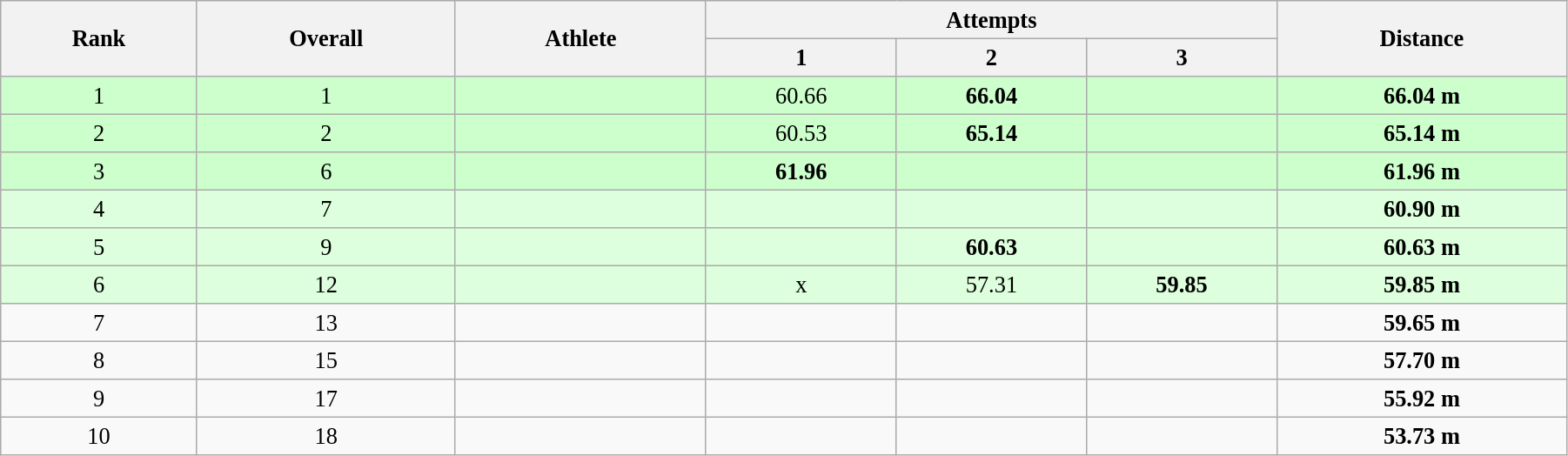<table class="wikitable" style=" text-align:center; font-size:110%;" width="95%">
<tr>
<th rowspan="2">Rank</th>
<th rowspan="2">Overall</th>
<th rowspan="2">Athlete</th>
<th colspan="3">Attempts</th>
<th rowspan="2">Distance</th>
</tr>
<tr>
<th>1</th>
<th>2</th>
<th>3</th>
</tr>
<tr style="background:#ccffcc;">
<td>1</td>
<td>1</td>
<td align=left></td>
<td>60.66</td>
<td><strong>66.04</strong></td>
<td></td>
<td><strong>66.04 m </strong></td>
</tr>
<tr style="background:#ccffcc;">
<td>2</td>
<td>2</td>
<td align=left></td>
<td>60.53</td>
<td><strong>65.14</strong></td>
<td></td>
<td><strong>65.14 m </strong></td>
</tr>
<tr style="background:#ccffcc;">
<td>3</td>
<td>6</td>
<td align=left></td>
<td><strong>61.96</strong></td>
<td></td>
<td></td>
<td><strong>61.96 m </strong></td>
</tr>
<tr style="background:#ddffdd;">
<td>4</td>
<td>7</td>
<td align=left></td>
<td></td>
<td></td>
<td></td>
<td><strong>60.90 m </strong></td>
</tr>
<tr style="background:#ddffdd;">
<td>5</td>
<td>9</td>
<td align=left></td>
<td></td>
<td><strong>60.63</strong></td>
<td></td>
<td><strong>60.63 m </strong></td>
</tr>
<tr style="background:#ddffdd;">
<td>6</td>
<td>12</td>
<td align=left></td>
<td>x</td>
<td>57.31</td>
<td><strong>59.85</strong></td>
<td><strong>59.85 m </strong></td>
</tr>
<tr>
<td>7</td>
<td>13</td>
<td align=left></td>
<td></td>
<td></td>
<td></td>
<td><strong>59.65 m </strong></td>
</tr>
<tr>
<td>8</td>
<td>15</td>
<td align=left></td>
<td></td>
<td></td>
<td></td>
<td><strong>57.70 m </strong></td>
</tr>
<tr>
<td>9</td>
<td>17</td>
<td align=left></td>
<td></td>
<td></td>
<td></td>
<td><strong>55.92 m </strong></td>
</tr>
<tr>
<td>10</td>
<td>18</td>
<td align=left></td>
<td></td>
<td></td>
<td></td>
<td><strong>53.73 m </strong></td>
</tr>
</table>
